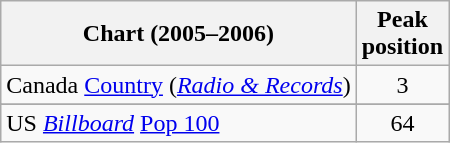<table class="wikitable sortable">
<tr>
<th align="left">Chart (2005–2006)</th>
<th align="center">Peak<br>position</th>
</tr>
<tr>
<td align="left">Canada <a href='#'>Country</a> (<em><a href='#'>Radio & Records</a></em>)</td>
<td align="center">3</td>
</tr>
<tr>
</tr>
<tr>
</tr>
<tr>
<td align="left">US <em><a href='#'>Billboard</a></em> <a href='#'>Pop 100</a></td>
<td align="center">64</td>
</tr>
</table>
